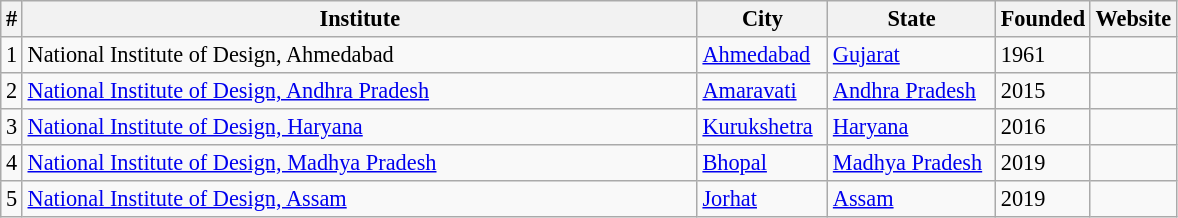<table class="wikitable sortable" style="font-size: 93%">
<tr>
<th>#</th>
<th scope="col" style="width:443px;">Institute</th>
<th scope="col" style="width:80px;">City</th>
<th scope="col" style="width:105px;">State</th>
<th scope="col" style="width:30px;">Founded</th>
<th>Website</th>
</tr>
<tr>
<td>1</td>
<td>National Institute of Design, Ahmedabad</td>
<td><a href='#'>Ahmedabad</a></td>
<td><a href='#'>Gujarat</a></td>
<td>1961</td>
<td></td>
</tr>
<tr>
<td>2</td>
<td><a href='#'>National Institute of Design, Andhra Pradesh</a></td>
<td><a href='#'>Amaravati</a></td>
<td><a href='#'>Andhra Pradesh</a></td>
<td>2015</td>
<td></td>
</tr>
<tr>
<td>3</td>
<td><a href='#'>National Institute of Design, Haryana</a></td>
<td><a href='#'>Kurukshetra</a></td>
<td><a href='#'>Haryana</a></td>
<td>2016</td>
<td></td>
</tr>
<tr>
<td>4</td>
<td><a href='#'>National Institute of Design, Madhya Pradesh</a></td>
<td><a href='#'>Bhopal</a></td>
<td><a href='#'>Madhya Pradesh</a></td>
<td>2019</td>
<td></td>
</tr>
<tr>
<td>5</td>
<td><a href='#'>National Institute of Design, Assam</a></td>
<td><a href='#'>Jorhat</a></td>
<td><a href='#'>Assam</a></td>
<td>2019</td>
<td></td>
</tr>
</table>
